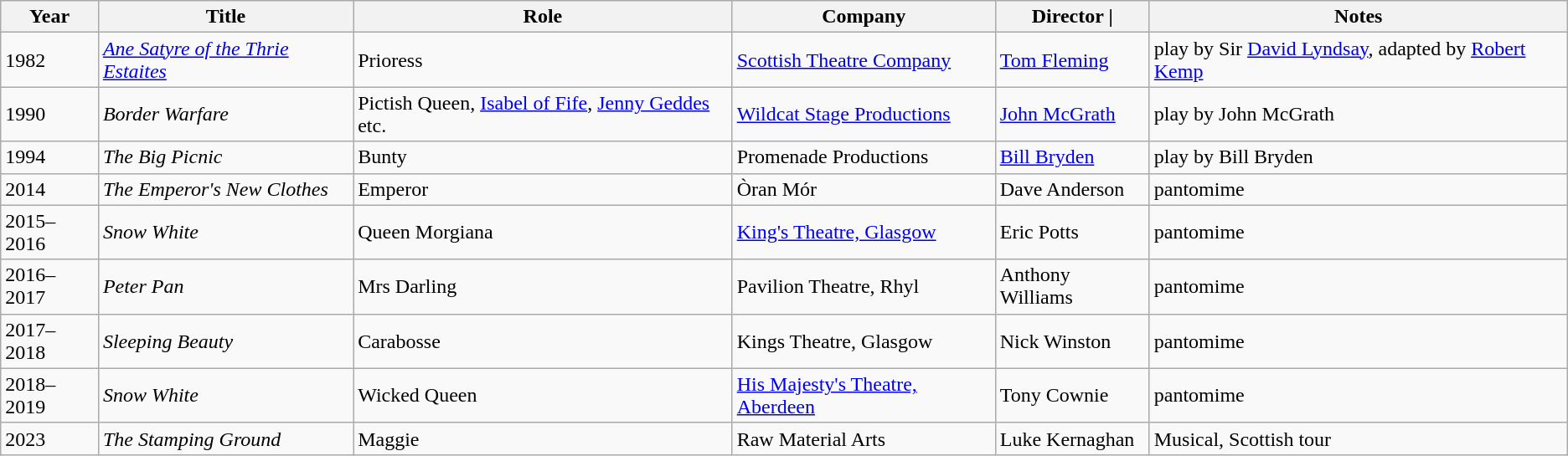<table class="wikitable plain sortable">
<tr>
<th scope="col">Year</th>
<th scope="col">Title</th>
<th scope="col">Role</th>
<th scope="col">Company</th>
<th scope="col">Director |</th>
<th scope="col" class="unsortable">Notes</th>
</tr>
<tr>
<td>1982</td>
<td><em><a href='#'>Ane Satyre of the Thrie Estaites</a></em></td>
<td>Prioress</td>
<td><a href='#'>Scottish Theatre Company</a></td>
<td><a href='#'>Tom Fleming</a></td>
<td>play by Sir <a href='#'>David Lyndsay</a>, adapted by <a href='#'>Robert Kemp</a></td>
</tr>
<tr>
<td>1990</td>
<td><em>Border Warfare</em></td>
<td>Pictish Queen, <a href='#'>Isabel of Fife</a>, <a href='#'>Jenny Geddes</a> etc.</td>
<td><a href='#'>Wildcat Stage Productions</a></td>
<td><a href='#'>John McGrath</a></td>
<td>play by John McGrath</td>
</tr>
<tr>
<td>1994</td>
<td><em>The Big Picnic</em></td>
<td>Bunty</td>
<td>Promenade Productions</td>
<td><a href='#'>Bill Bryden</a></td>
<td>play by Bill Bryden</td>
</tr>
<tr>
<td>2014</td>
<td><em>The Emperor's New Clothes</em></td>
<td>Emperor</td>
<td>Òran Mór</td>
<td>Dave Anderson</td>
<td>pantomime</td>
</tr>
<tr>
<td>2015–2016</td>
<td><em>Snow White</em></td>
<td>Queen Morgiana</td>
<td><a href='#'>King's Theatre, Glasgow</a></td>
<td>Eric Potts</td>
<td>pantomime</td>
</tr>
<tr>
<td>2016–2017</td>
<td><em>Peter Pan</em></td>
<td>Mrs Darling</td>
<td>Pavilion Theatre, Rhyl</td>
<td>Anthony Williams</td>
<td>pantomime</td>
</tr>
<tr>
<td>2017–2018</td>
<td><em>Sleeping Beauty</em></td>
<td>Carabosse</td>
<td>Kings Theatre, Glasgow</td>
<td>Nick Winston</td>
<td>pantomime</td>
</tr>
<tr>
<td>2018–2019</td>
<td><em>Snow White</em></td>
<td>Wicked Queen</td>
<td><a href='#'>His Majesty's Theatre, Aberdeen</a></td>
<td>Tony Cownie</td>
<td>pantomime</td>
</tr>
<tr>
<td>2023</td>
<td><em>The Stamping Ground</em></td>
<td>Maggie</td>
<td>Raw Material Arts</td>
<td>Luke Kernaghan</td>
<td>Musical, Scottish tour</td>
</tr>
</table>
